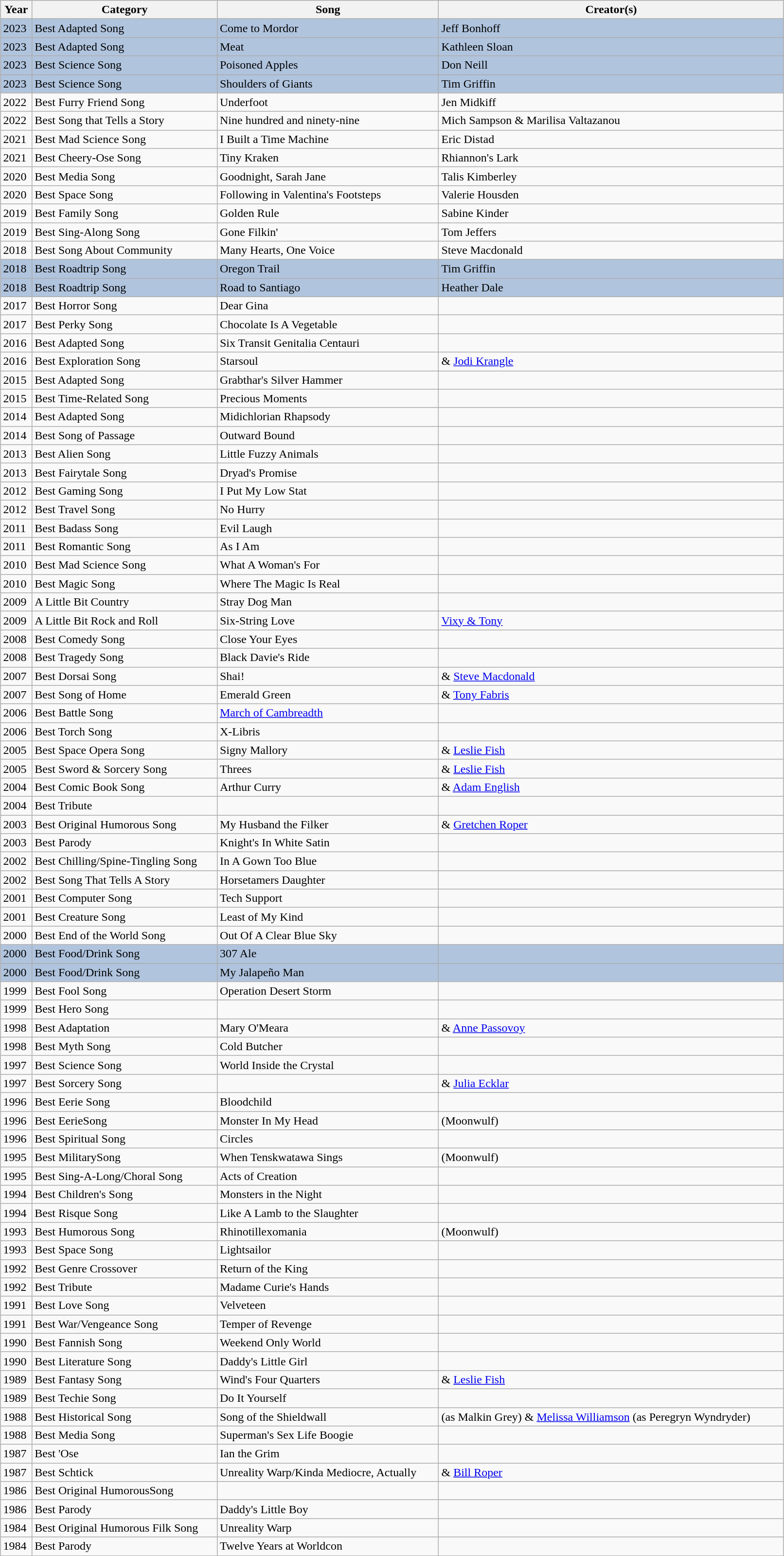<table class="sortable wikitable" width="85%" cellpadding="5" style="margin: 1em auto 1em auto">
<tr>
<th>Year</th>
<th>Category</th>
<th>Song</th>
<th>Creator(s)</th>
</tr>
<tr style="background:#B0C4DE;">
<td>2023</td>
<td>Best Adapted Song</td>
<td>Come to Mordor </td>
<td>Jeff Bonhoff</td>
</tr>
<tr style="background:#B0C4DE;">
<td>2023</td>
<td>Best Adapted Song</td>
<td>Meat </td>
<td>Kathleen Sloan</td>
</tr>
<tr style="background:#B0C4DE;">
<td>2023</td>
<td>Best Science Song</td>
<td>Poisoned Apples </td>
<td>Don Neill</td>
</tr>
<tr style="background:#B0C4DE;">
<td>2023</td>
<td>Best Science Song</td>
<td>Shoulders of Giants </td>
<td>Tim Griffin</td>
</tr>
<tr>
<td>2022</td>
<td>Best Furry Friend Song</td>
<td>Underfoot </td>
<td>Jen Midkiff</td>
</tr>
<tr>
<td>2022</td>
<td>Best Song that Tells a Story</td>
<td>Nine hundred and ninety-nine </td>
<td>Mich Sampson & Marilisa Valtazanou</td>
</tr>
<tr>
<td>2021</td>
<td>Best Mad Science Song</td>
<td>I Built a Time Machine </td>
<td>Eric Distad</td>
</tr>
<tr>
<td>2021</td>
<td>Best Cheery-Ose Song</td>
<td>Tiny Kraken </td>
<td>Rhiannon's Lark</td>
</tr>
<tr>
<td>2020</td>
<td>Best Media Song</td>
<td>Goodnight, Sarah Jane </td>
<td>Talis Kimberley</td>
</tr>
<tr>
<td>2020</td>
<td>Best Space Song</td>
<td>Following in Valentina's Footsteps  </td>
<td>Valerie Housden</td>
</tr>
<tr>
<td>2019</td>
<td>Best Family Song</td>
<td>Golden Rule </td>
<td>Sabine Kinder</td>
</tr>
<tr>
<td>2019</td>
<td>Best Sing-Along Song</td>
<td>Gone Filkin' </td>
<td>Tom Jeffers</td>
</tr>
<tr>
<td>2018</td>
<td>Best Song About Community</td>
<td>Many Hearts, One Voice </td>
<td>Steve Macdonald</td>
</tr>
<tr style="background:#B0C4DE;">
<td>2018</td>
<td>Best Roadtrip Song</td>
<td>Oregon Trail  </td>
<td>Tim Griffin</td>
</tr>
<tr style="background:#B0C4DE;">
<td>2018</td>
<td>Best Roadtrip Song</td>
<td>Road to Santiago  </td>
<td>Heather Dale</td>
</tr>
<tr>
<td>2017</td>
<td>Best Horror Song</td>
<td>Dear Gina </td>
<td></td>
</tr>
<tr>
<td>2017</td>
<td>Best Perky Song</td>
<td>Chocolate Is A Vegetable </td>
<td></td>
</tr>
<tr>
<td>2016</td>
<td>Best Adapted Song </td>
<td>Six Transit Genitalia Centauri</td>
<td></td>
</tr>
<tr>
<td>2016</td>
<td>Best Exploration Song </td>
<td>Starsoul</td>
<td> & <a href='#'>Jodi Krangle</a></td>
</tr>
<tr>
<td>2015</td>
<td>Best Adapted Song</td>
<td>Grabthar's Silver Hammer  </td>
<td></td>
</tr>
<tr>
<td>2015</td>
<td>Best Time-Related Song  </td>
<td>Precious Moments</td>
<td></td>
</tr>
<tr>
<td>2014</td>
<td>Best Adapted Song </td>
<td>Midichlorian Rhapsody</td>
<td></td>
</tr>
<tr>
<td>2014</td>
<td>Best Song of Passage </td>
<td>Outward Bound</td>
<td></td>
</tr>
<tr>
<td>2013</td>
<td>Best Alien Song</td>
<td>Little Fuzzy Animals</td>
<td></td>
</tr>
<tr>
<td>2013</td>
<td>Best Fairytale Song</td>
<td>Dryad's Promise</td>
<td></td>
</tr>
<tr>
<td>2012</td>
<td>Best Gaming Song</td>
<td>I Put My Low Stat</td>
<td></td>
</tr>
<tr>
<td>2012</td>
<td>Best Travel Song</td>
<td>No Hurry</td>
<td></td>
</tr>
<tr>
<td>2011</td>
<td>Best Badass Song</td>
<td>Evil Laugh</td>
<td></td>
</tr>
<tr>
<td>2011</td>
<td>Best Romantic Song</td>
<td>As I Am</td>
<td></td>
</tr>
<tr>
<td>2010</td>
<td>Best Mad Science Song</td>
<td>What A Woman's For</td>
<td></td>
</tr>
<tr>
<td>2010</td>
<td>Best Magic Song</td>
<td>Where The Magic Is Real</td>
<td></td>
</tr>
<tr>
<td>2009</td>
<td>A Little Bit Country</td>
<td>Stray Dog Man</td>
<td></td>
</tr>
<tr>
<td>2009</td>
<td>A Little Bit Rock and Roll</td>
<td>Six-String Love</td>
<td><a href='#'>Vixy & Tony</a></td>
</tr>
<tr>
<td>2008</td>
<td>Best Comedy Song</td>
<td>Close Your Eyes</td>
<td></td>
</tr>
<tr>
<td>2008</td>
<td>Best Tragedy Song</td>
<td>Black Davie's Ride</td>
<td></td>
</tr>
<tr>
<td>2007</td>
<td>Best Dorsai Song</td>
<td>Shai!</td>
<td> & <a href='#'>Steve Macdonald</a></td>
</tr>
<tr>
<td>2007</td>
<td>Best Song of Home</td>
<td>Emerald Green</td>
<td> & <a href='#'>Tony Fabris</a></td>
</tr>
<tr>
<td>2006</td>
<td>Best Battle Song</td>
<td><a href='#'>March of Cambreadth</a></td>
<td></td>
</tr>
<tr>
<td>2006</td>
<td>Best Torch Song</td>
<td>X-Libris</td>
<td></td>
</tr>
<tr>
<td>2005</td>
<td>Best Space Opera Song</td>
<td>Signy Mallory</td>
<td> & <a href='#'>Leslie Fish</a></td>
</tr>
<tr>
<td>2005</td>
<td>Best Sword & Sorcery Song</td>
<td>Threes</td>
<td> & <a href='#'>Leslie Fish</a></td>
</tr>
<tr>
<td>2004</td>
<td>Best Comic Book Song</td>
<td>Arthur Curry</td>
<td> & <a href='#'>Adam English</a></td>
</tr>
<tr>
<td>2004</td>
<td>Best Tribute</td>
<td></td>
<td></td>
</tr>
<tr>
<td>2003</td>
<td>Best Original Humorous Song</td>
<td>My Husband the Filker</td>
<td> & <a href='#'>Gretchen Roper</a></td>
</tr>
<tr>
<td>2003</td>
<td>Best Parody</td>
<td>Knight's In White Satin</td>
<td></td>
</tr>
<tr>
<td>2002</td>
<td>Best Chilling/Spine-Tingling Song</td>
<td>In A Gown Too Blue</td>
<td></td>
</tr>
<tr>
<td>2002</td>
<td>Best Song That Tells A Story</td>
<td>Horsetamers Daughter</td>
<td></td>
</tr>
<tr>
<td>2001</td>
<td>Best Computer Song</td>
<td>Tech Support</td>
<td></td>
</tr>
<tr>
<td>2001</td>
<td>Best Creature Song</td>
<td>Least of My Kind</td>
<td></td>
</tr>
<tr>
<td>2000</td>
<td>Best End of the World Song</td>
<td>Out Of A Clear Blue Sky</td>
<td></td>
</tr>
<tr style="background:#B0C4DE;">
<td>2000</td>
<td>Best Food/Drink Song</td>
<td>307 Ale</td>
<td></td>
</tr>
<tr style="background:#B0C4DE;">
<td>2000</td>
<td>Best Food/Drink Song</td>
<td>My Jalapeño Man</td>
<td></td>
</tr>
<tr>
<td>1999</td>
<td>Best Fool Song</td>
<td>Operation Desert Storm</td>
<td></td>
</tr>
<tr>
<td>1999</td>
<td>Best Hero Song</td>
<td></td>
<td></td>
</tr>
<tr>
<td>1998</td>
<td>Best Adaptation</td>
<td>Mary O'Meara</td>
<td> & <a href='#'>Anne Passovoy</a></td>
</tr>
<tr>
<td>1998</td>
<td>Best Myth Song</td>
<td>Cold Butcher</td>
<td></td>
</tr>
<tr>
<td>1997</td>
<td>Best Science Song</td>
<td>World Inside the Crystal</td>
<td></td>
</tr>
<tr>
<td>1997</td>
<td>Best Sorcery Song</td>
<td></td>
<td> & <a href='#'>Julia Ecklar</a></td>
</tr>
<tr>
<td>1996</td>
<td>Best Eerie Song</td>
<td>Bloodchild</td>
<td></td>
</tr>
<tr>
<td>1996</td>
<td>Best EerieSong</td>
<td>Monster In My Head</td>
<td> (Moonwulf)</td>
</tr>
<tr>
<td>1996</td>
<td>Best Spiritual Song</td>
<td>Circles</td>
<td></td>
</tr>
<tr>
<td>1995</td>
<td>Best MilitarySong</td>
<td>When Tenskwatawa Sings</td>
<td> (Moonwulf)</td>
</tr>
<tr>
<td>1995</td>
<td>Best Sing-A-Long/Choral Song</td>
<td>Acts of Creation</td>
<td></td>
</tr>
<tr>
<td>1994</td>
<td>Best Children's Song</td>
<td>Monsters in the Night</td>
<td></td>
</tr>
<tr>
<td>1994</td>
<td>Best Risque Song</td>
<td>Like A Lamb to the Slaughter</td>
<td></td>
</tr>
<tr>
<td>1993</td>
<td>Best Humorous Song</td>
<td>Rhinotillexomania</td>
<td> (Moonwulf)</td>
</tr>
<tr>
<td>1993</td>
<td>Best Space Song</td>
<td>Lightsailor</td>
<td></td>
</tr>
<tr>
<td>1992</td>
<td>Best Genre Crossover</td>
<td>Return of the King</td>
<td></td>
</tr>
<tr>
<td>1992</td>
<td>Best Tribute</td>
<td>Madame Curie's Hands</td>
<td></td>
</tr>
<tr>
<td>1991</td>
<td>Best Love Song</td>
<td>Velveteen</td>
<td></td>
</tr>
<tr>
<td>1991</td>
<td>Best War/Vengeance Song</td>
<td>Temper of Revenge</td>
<td></td>
</tr>
<tr>
<td>1990</td>
<td>Best Fannish Song</td>
<td>Weekend Only World</td>
<td></td>
</tr>
<tr>
<td>1990</td>
<td>Best Literature Song</td>
<td>Daddy's Little Girl</td>
<td></td>
</tr>
<tr>
<td>1989</td>
<td>Best Fantasy Song</td>
<td>Wind's Four Quarters</td>
<td> & <a href='#'>Leslie Fish</a></td>
</tr>
<tr>
<td>1989</td>
<td>Best Techie Song</td>
<td>Do It Yourself</td>
<td></td>
</tr>
<tr>
<td>1988</td>
<td>Best Historical Song</td>
<td>Song of the Shieldwall</td>
<td> (as Malkin Grey) & <a href='#'>Melissa Williamson</a> (as Peregryn Wyndryder)</td>
</tr>
<tr>
<td>1988</td>
<td>Best Media Song</td>
<td>Superman's Sex Life Boogie</td>
<td></td>
</tr>
<tr>
<td>1987</td>
<td>Best 'Ose</td>
<td>Ian the Grim</td>
<td></td>
</tr>
<tr>
<td>1987</td>
<td>Best Schtick</td>
<td>Unreality Warp/Kinda Mediocre, Actually</td>
<td> & <a href='#'>Bill Roper</a></td>
</tr>
<tr>
<td>1986</td>
<td>Best Original HumorousSong</td>
<td></td>
<td></td>
</tr>
<tr>
<td>1986</td>
<td>Best Parody</td>
<td>Daddy's Little Boy</td>
<td></td>
</tr>
<tr>
<td>1984</td>
<td>Best Original Humorous Filk Song</td>
<td>Unreality Warp</td>
<td></td>
</tr>
<tr>
<td>1984</td>
<td>Best Parody</td>
<td>Twelve Years at Worldcon</td>
<td></td>
</tr>
</table>
